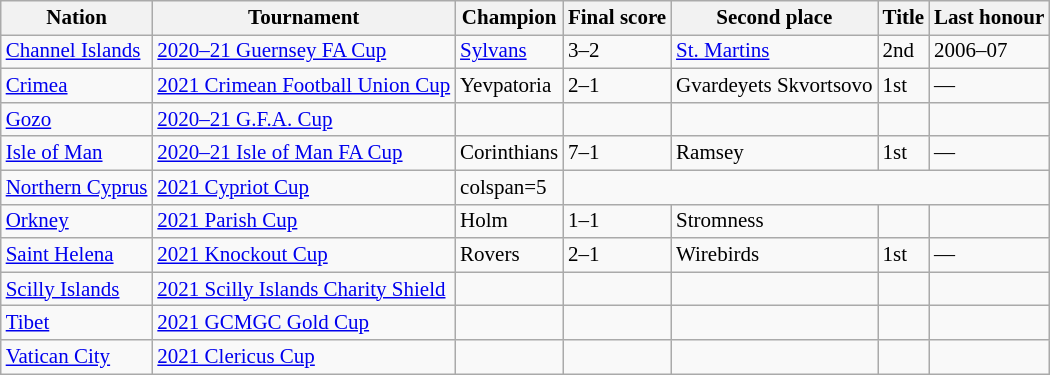<table class=wikitable style="font-size:14px">
<tr>
<th>Nation</th>
<th>Tournament</th>
<th>Champion</th>
<th>Final score</th>
<th>Second place</th>
<th data-sort-type="number">Title</th>
<th>Last honour</th>
</tr>
<tr>
<td><a href='#'>Channel Islands</a></td>
<td><a href='#'>2020–21 Guernsey FA Cup</a></td>
<td><a href='#'>Sylvans</a></td>
<td>3–2</td>
<td><a href='#'>St. Martins</a></td>
<td>2nd</td>
<td>2006–07</td>
</tr>
<tr>
<td> <a href='#'>Crimea</a></td>
<td><a href='#'>2021 Crimean Football Union Cup</a></td>
<td>Yevpatoria</td>
<td>2–1</td>
<td>Gvardeyets Skvortsovo</td>
<td>1st</td>
<td>—</td>
</tr>
<tr>
<td> <a href='#'>Gozo</a></td>
<td><a href='#'>2020–21 G.F.A. Cup</a></td>
<td></td>
<td></td>
<td></td>
<td></td>
<td></td>
</tr>
<tr>
<td> <a href='#'>Isle of Man</a></td>
<td><a href='#'>2020–21 Isle of Man FA Cup</a></td>
<td>Corinthians</td>
<td>7–1</td>
<td>Ramsey</td>
<td>1st</td>
<td>—</td>
</tr>
<tr>
<td> <a href='#'>Northern Cyprus</a></td>
<td><a href='#'>2021 Cypriot Cup</a></td>
<td>colspan=5 </td>
</tr>
<tr>
<td> <a href='#'>Orkney</a></td>
<td><a href='#'>2021 Parish Cup</a></td>
<td>Holm</td>
<td>1–1 </td>
<td>Stromness</td>
<td></td>
<td></td>
</tr>
<tr>
<td> <a href='#'>Saint Helena</a></td>
<td><a href='#'>2021 Knockout Cup</a></td>
<td>Rovers</td>
<td>2–1</td>
<td>Wirebirds</td>
<td>1st</td>
<td>—</td>
</tr>
<tr>
<td><a href='#'>Scilly Islands</a></td>
<td><a href='#'>2021 Scilly Islands Charity Shield</a></td>
<td></td>
<td></td>
<td></td>
<td></td>
<td></td>
</tr>
<tr>
<td> <a href='#'>Tibet</a></td>
<td><a href='#'>2021 GCMGC Gold Cup</a></td>
<td></td>
<td></td>
<td></td>
<td></td>
<td></td>
</tr>
<tr>
<td> <a href='#'>Vatican City</a></td>
<td><a href='#'>2021 Clericus Cup</a></td>
<td></td>
<td></td>
<td></td>
<td></td>
<td></td>
</tr>
</table>
